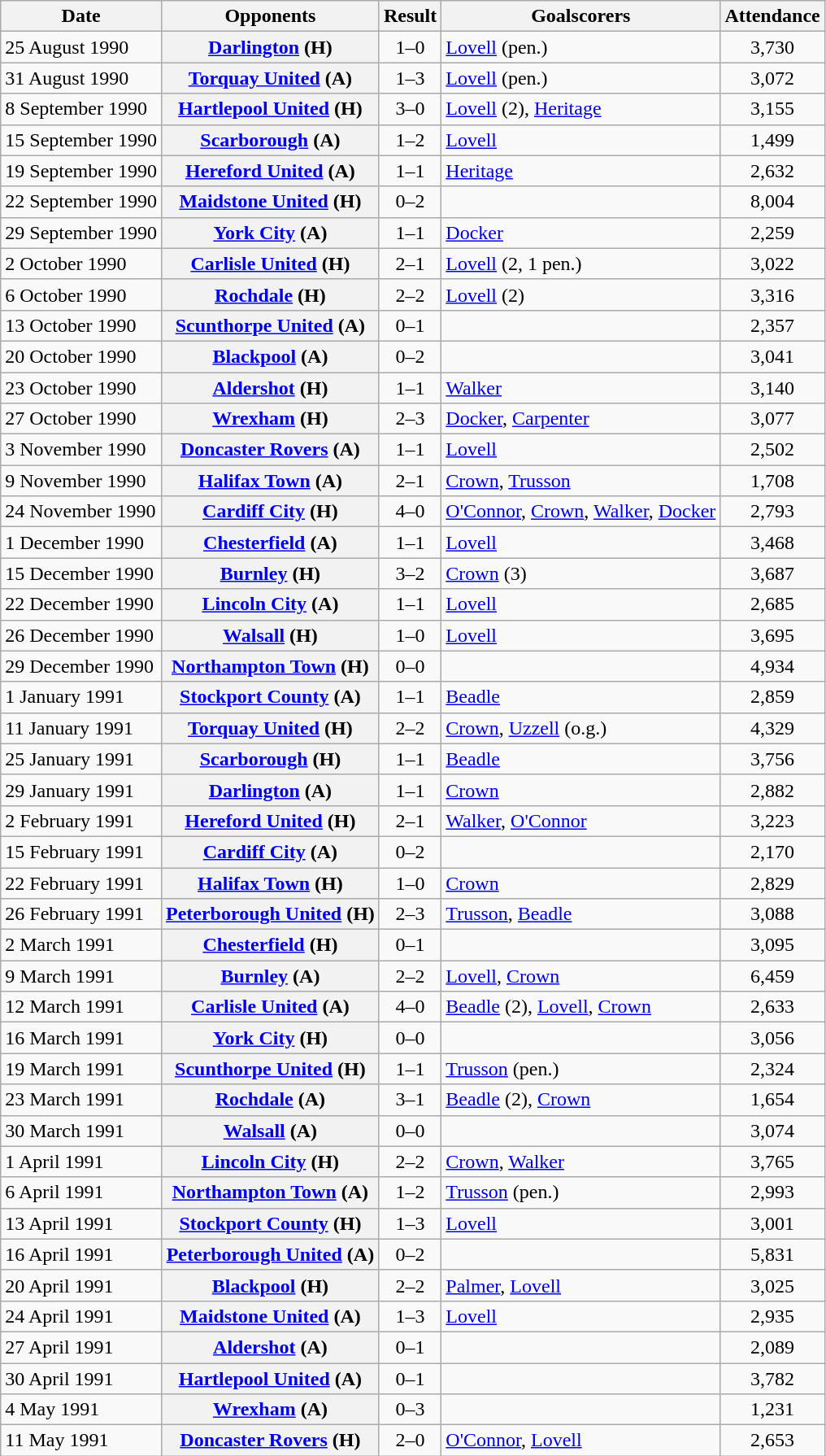<table class="wikitable plainrowheaders sortable">
<tr>
<th scope=col>Date</th>
<th scope=col>Opponents</th>
<th scope=col>Result</th>
<th scope=col class=unsortable>Goalscorers</th>
<th scope=col>Attendance</th>
</tr>
<tr>
<td>25 August 1990</td>
<th scope=row><a href='#'>Darlington</a> (H)</th>
<td align=center>1–0</td>
<td><a href='#'>Lovell</a> (pen.)</td>
<td align=center>3,730</td>
</tr>
<tr>
<td>31 August 1990</td>
<th scope=row><a href='#'>Torquay United</a> (A)</th>
<td align=center>1–3</td>
<td><a href='#'>Lovell</a> (pen.)</td>
<td align=center>3,072</td>
</tr>
<tr>
<td>8 September 1990</td>
<th scope=row><a href='#'>Hartlepool United</a> (H)</th>
<td align=center>3–0</td>
<td><a href='#'>Lovell</a> (2), <a href='#'>Heritage</a></td>
<td align=center>3,155</td>
</tr>
<tr>
<td>15 September 1990</td>
<th scope=row><a href='#'>Scarborough</a> (A)</th>
<td align=center>1–2</td>
<td><a href='#'>Lovell</a></td>
<td align=center>1,499</td>
</tr>
<tr>
<td>19 September 1990</td>
<th scope=row><a href='#'>Hereford United</a> (A)</th>
<td align=center>1–1</td>
<td><a href='#'>Heritage</a></td>
<td align=center>2,632</td>
</tr>
<tr>
<td>22 September 1990</td>
<th scope=row><a href='#'>Maidstone United</a> (H)</th>
<td align=center>0–2</td>
<td></td>
<td align=center>8,004</td>
</tr>
<tr>
<td>29 September 1990</td>
<th scope=row><a href='#'>York City</a> (A)</th>
<td align=center>1–1</td>
<td><a href='#'>Docker</a></td>
<td align=center>2,259</td>
</tr>
<tr>
<td>2 October 1990</td>
<th scope=row><a href='#'>Carlisle United</a> (H)</th>
<td align=center>2–1</td>
<td><a href='#'>Lovell</a> (2, 1 pen.)</td>
<td align=center>3,022</td>
</tr>
<tr>
<td>6 October 1990</td>
<th scope=row><a href='#'>Rochdale</a> (H)</th>
<td align=center>2–2</td>
<td><a href='#'>Lovell</a> (2)</td>
<td align=center>3,316</td>
</tr>
<tr>
<td>13 October 1990</td>
<th scope=row><a href='#'>Scunthorpe United</a> (A)</th>
<td align=center>0–1</td>
<td></td>
<td align=center>2,357</td>
</tr>
<tr>
<td>20 October 1990</td>
<th scope=row><a href='#'>Blackpool</a> (A)</th>
<td align=center>0–2</td>
<td></td>
<td align=center>3,041</td>
</tr>
<tr>
<td>23 October 1990</td>
<th scope=row><a href='#'>Aldershot</a> (H)</th>
<td align=center>1–1</td>
<td><a href='#'>Walker</a></td>
<td align=center>3,140</td>
</tr>
<tr>
<td>27 October 1990</td>
<th scope=row><a href='#'>Wrexham</a> (H)</th>
<td align=center>2–3</td>
<td><a href='#'>Docker</a>, <a href='#'>Carpenter</a></td>
<td align=center>3,077</td>
</tr>
<tr>
<td>3 November 1990</td>
<th scope=row><a href='#'>Doncaster Rovers</a> (A)</th>
<td align=center>1–1</td>
<td><a href='#'>Lovell</a></td>
<td align=center>2,502</td>
</tr>
<tr>
<td>9 November 1990</td>
<th scope=row><a href='#'>Halifax Town</a> (A)</th>
<td align=center>2–1</td>
<td><a href='#'>Crown</a>, <a href='#'>Trusson</a></td>
<td align=center>1,708</td>
</tr>
<tr>
<td>24 November 1990</td>
<th scope=row><a href='#'>Cardiff City</a> (H)</th>
<td align=center>4–0</td>
<td><a href='#'>O'Connor</a>, <a href='#'>Crown</a>, <a href='#'>Walker</a>, <a href='#'>Docker</a></td>
<td align=center>2,793</td>
</tr>
<tr>
<td>1 December 1990</td>
<th scope=row><a href='#'>Chesterfield</a> (A)</th>
<td align=center>1–1</td>
<td><a href='#'>Lovell</a></td>
<td align=center>3,468</td>
</tr>
<tr>
<td>15 December 1990</td>
<th scope=row><a href='#'>Burnley</a> (H)</th>
<td align=center>3–2</td>
<td><a href='#'>Crown</a> (3)</td>
<td align=center>3,687</td>
</tr>
<tr>
<td>22 December 1990</td>
<th scope=row><a href='#'>Lincoln City</a> (A)</th>
<td align=center>1–1</td>
<td><a href='#'>Lovell</a></td>
<td align=center>2,685</td>
</tr>
<tr>
<td>26 December 1990</td>
<th scope=row><a href='#'>Walsall</a> (H)</th>
<td align=center>1–0</td>
<td><a href='#'>Lovell</a></td>
<td align=center>3,695</td>
</tr>
<tr>
<td>29 December 1990</td>
<th scope=row><a href='#'>Northampton Town</a> (H)</th>
<td align=center>0–0</td>
<td></td>
<td align=center>4,934</td>
</tr>
<tr>
<td>1 January 1991</td>
<th scope=row><a href='#'>Stockport County</a> (A)</th>
<td align=center>1–1</td>
<td><a href='#'>Beadle</a></td>
<td align=center>2,859</td>
</tr>
<tr>
<td>11 January 1991</td>
<th scope=row><a href='#'>Torquay United</a> (H)</th>
<td align=center>2–2</td>
<td><a href='#'>Crown</a>, <a href='#'>Uzzell</a> (o.g.)</td>
<td align=center>4,329</td>
</tr>
<tr>
<td>25 January 1991</td>
<th scope=row><a href='#'>Scarborough</a> (H)</th>
<td align=center>1–1</td>
<td><a href='#'>Beadle</a></td>
<td align=center>3,756</td>
</tr>
<tr>
<td>29 January 1991</td>
<th scope=row><a href='#'>Darlington</a> (A)</th>
<td align=center>1–1</td>
<td><a href='#'>Crown</a></td>
<td align=center>2,882</td>
</tr>
<tr>
<td>2 February 1991</td>
<th scope=row><a href='#'>Hereford United</a> (H)</th>
<td align=center>2–1</td>
<td><a href='#'>Walker</a>, <a href='#'>O'Connor</a></td>
<td align=center>3,223</td>
</tr>
<tr>
<td>15 February 1991</td>
<th scope=row><a href='#'>Cardiff City</a> (A)</th>
<td align=center>0–2</td>
<td></td>
<td align=center>2,170</td>
</tr>
<tr>
<td>22 February 1991</td>
<th scope=row><a href='#'>Halifax Town</a> (H)</th>
<td align=center>1–0</td>
<td><a href='#'>Crown</a></td>
<td align=center>2,829</td>
</tr>
<tr>
<td>26 February 1991</td>
<th scope=row><a href='#'>Peterborough United</a> (H)</th>
<td align=center>2–3</td>
<td><a href='#'>Trusson</a>, <a href='#'>Beadle</a></td>
<td align=center>3,088</td>
</tr>
<tr>
<td>2 March 1991</td>
<th scope=row><a href='#'>Chesterfield</a> (H)</th>
<td align=center>0–1</td>
<td></td>
<td align=center>3,095</td>
</tr>
<tr>
<td>9 March 1991</td>
<th scope=row><a href='#'>Burnley</a> (A)</th>
<td align=center>2–2</td>
<td><a href='#'>Lovell</a>, <a href='#'>Crown</a></td>
<td align=center>6,459</td>
</tr>
<tr>
<td>12 March 1991</td>
<th scope=row><a href='#'>Carlisle United</a> (A)</th>
<td align=center>4–0</td>
<td><a href='#'>Beadle</a> (2), <a href='#'>Lovell</a>, <a href='#'>Crown</a></td>
<td align=center>2,633</td>
</tr>
<tr>
<td>16 March 1991</td>
<th scope=row><a href='#'>York City</a> (H)</th>
<td align=center>0–0</td>
<td></td>
<td align=center>3,056</td>
</tr>
<tr>
<td>19 March 1991</td>
<th scope=row><a href='#'>Scunthorpe United</a> (H)</th>
<td align=center>1–1</td>
<td><a href='#'>Trusson</a> (pen.)</td>
<td align=center>2,324</td>
</tr>
<tr>
<td>23 March 1991</td>
<th scope=row><a href='#'>Rochdale</a> (A)</th>
<td align=center>3–1</td>
<td><a href='#'>Beadle</a> (2), <a href='#'>Crown</a></td>
<td align=center>1,654</td>
</tr>
<tr>
<td>30 March 1991</td>
<th scope=row><a href='#'>Walsall</a> (A)</th>
<td align=center>0–0</td>
<td></td>
<td align=center>3,074</td>
</tr>
<tr>
<td>1 April 1991</td>
<th scope=row><a href='#'>Lincoln City</a> (H)</th>
<td align=center>2–2</td>
<td><a href='#'>Crown</a>, <a href='#'>Walker</a></td>
<td align=center>3,765</td>
</tr>
<tr>
<td>6 April 1991</td>
<th scope=row><a href='#'>Northampton Town</a> (A)</th>
<td align=center>1–2</td>
<td><a href='#'>Trusson</a> (pen.)</td>
<td align=center>2,993</td>
</tr>
<tr>
<td>13 April 1991</td>
<th scope=row><a href='#'>Stockport County</a> (H)</th>
<td align=center>1–3</td>
<td><a href='#'>Lovell</a></td>
<td align=center>3,001</td>
</tr>
<tr>
<td>16 April 1991</td>
<th scope=row><a href='#'>Peterborough United</a> (A)</th>
<td align=center>0–2</td>
<td></td>
<td align=center>5,831</td>
</tr>
<tr>
<td>20 April 1991</td>
<th scope=row><a href='#'>Blackpool</a> (H)</th>
<td align=center>2–2</td>
<td><a href='#'>Palmer</a>, <a href='#'>Lovell</a></td>
<td align=center>3,025</td>
</tr>
<tr>
<td>24 April 1991</td>
<th scope=row><a href='#'>Maidstone United</a> (A)</th>
<td align=center>1–3</td>
<td><a href='#'>Lovell</a></td>
<td align=center>2,935</td>
</tr>
<tr>
<td>27 April 1991</td>
<th scope=row><a href='#'>Aldershot</a> (A)</th>
<td align=center>0–1</td>
<td></td>
<td align=center>2,089</td>
</tr>
<tr>
<td>30 April 1991</td>
<th scope=row><a href='#'>Hartlepool United</a> (A)</th>
<td align=center>0–1</td>
<td></td>
<td align=center>3,782</td>
</tr>
<tr>
<td>4 May 1991</td>
<th scope=row><a href='#'>Wrexham</a> (A)</th>
<td align=center>0–3</td>
<td></td>
<td align=center>1,231</td>
</tr>
<tr>
<td>11 May 1991</td>
<th scope=row><a href='#'>Doncaster Rovers</a> (H)</th>
<td align=center>2–0</td>
<td><a href='#'>O'Connor</a>, <a href='#'>Lovell</a></td>
<td align=center>2,653</td>
</tr>
</table>
